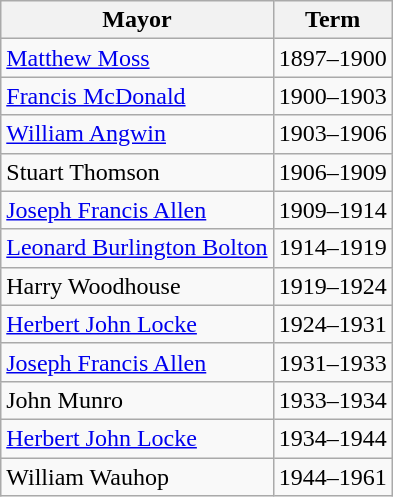<table class="wikitable">
<tr>
<th>Mayor</th>
<th>Term</th>
</tr>
<tr>
<td><a href='#'>Matthew Moss</a></td>
<td>1897–1900</td>
</tr>
<tr>
<td><a href='#'>Francis McDonald</a></td>
<td>1900–1903</td>
</tr>
<tr>
<td><a href='#'>William Angwin</a></td>
<td>1903–1906</td>
</tr>
<tr>
<td>Stuart Thomson</td>
<td>1906–1909</td>
</tr>
<tr>
<td><a href='#'>Joseph Francis Allen</a></td>
<td>1909–1914</td>
</tr>
<tr>
<td><a href='#'>Leonard Burlington Bolton</a></td>
<td>1914–1919</td>
</tr>
<tr>
<td>Harry Woodhouse</td>
<td>1919–1924</td>
</tr>
<tr>
<td><a href='#'>Herbert John Locke</a></td>
<td>1924–1931</td>
</tr>
<tr>
<td><a href='#'>Joseph Francis Allen</a></td>
<td>1931–1933</td>
</tr>
<tr>
<td>John Munro</td>
<td>1933–1934</td>
</tr>
<tr>
<td><a href='#'>Herbert John Locke</a></td>
<td>1934–1944</td>
</tr>
<tr>
<td>William Wauhop</td>
<td>1944–1961</td>
</tr>
</table>
